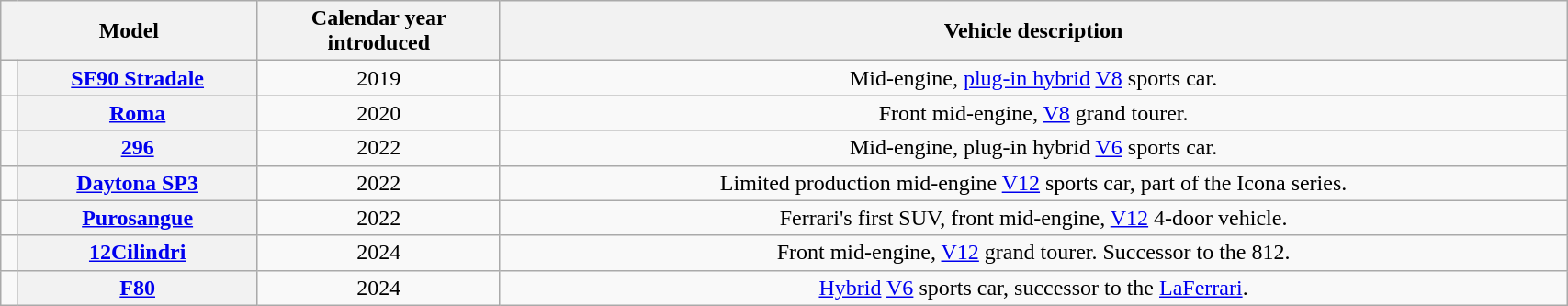<table class="wikitable" style="text-align: center; width: 90%">
<tr>
<th colspan="2">Model</th>
<th>Calendar year<br>introduced</th>
<th cellpadding="32px">Vehicle description</th>
</tr>
<tr>
<td><br></td>
<th><a href='#'>SF90 Stradale</a></th>
<td>2019</td>
<td>Mid-engine, <a href='#'>plug-in hybrid</a> <a href='#'>V8</a> sports car.</td>
</tr>
<tr>
<td><br></td>
<th><a href='#'>Roma</a></th>
<td>2020</td>
<td>Front mid-engine, <a href='#'>V8</a> grand tourer.</td>
</tr>
<tr>
<td><br></td>
<th><a href='#'>296</a></th>
<td>2022</td>
<td>Mid-engine, plug-in hybrid <a href='#'>V6</a> sports car.</td>
</tr>
<tr>
<td><br></td>
<th><a href='#'>Daytona SP3</a></th>
<td>2022</td>
<td>Limited production mid-engine <a href='#'>V12</a> sports car, part of the Icona series.</td>
</tr>
<tr>
<td><br></td>
<th><a href='#'>Purosangue</a></th>
<td>2022</td>
<td>Ferrari's first SUV, front mid-engine, <a href='#'>V12</a> 4-door vehicle.</td>
</tr>
<tr>
<td><br></td>
<th><a href='#'>12Cilindri</a></th>
<td>2024</td>
<td>Front mid-engine, <a href='#'>V12</a> grand tourer. Successor to the 812.</td>
</tr>
<tr>
<td><br></td>
<th><a href='#'>F80</a></th>
<td>2024</td>
<td><a href='#'>Hybrid</a> <a href='#'>V6</a> sports car, successor to the <a href='#'>LaFerrari</a>.</td>
</tr>
</table>
